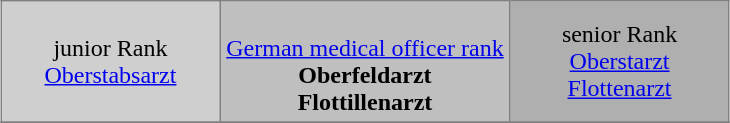<table class="toccolours" border="1" cellpadding="4" cellspacing="0" style="border-collapse: collapse; margin: 0.5em auto; clear: both;">
<tr>
<td width="30%" align="center" rowspan="1" style="background:#cfcfcf;">junior Rank<br><a href='#'>Oberstabsarzt</a></td>
<td width="40%" align="center" rowspan="1" style="background:#bfbfbf;"><br><a href='#'>German medical officer rank</a><br><strong>Oberfeldarzt</strong><br><strong>Flottillenarzt</strong></td>
<td width="30%" align="center" rowspan="1" style="background:#afafaf;">senior Rank<br><a href='#'>Oberstarzt</a><br><a href='#'>Flottenarzt</a></td>
</tr>
<tr>
</tr>
</table>
